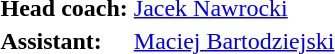<table>
<tr>
<td><strong>Head coach:</strong></td>
<td><a href='#'>Jacek Nawrocki</a></td>
</tr>
<tr>
<td><strong>Assistant:</strong></td>
<td><a href='#'>Maciej Bartodziejski</a></td>
</tr>
</table>
